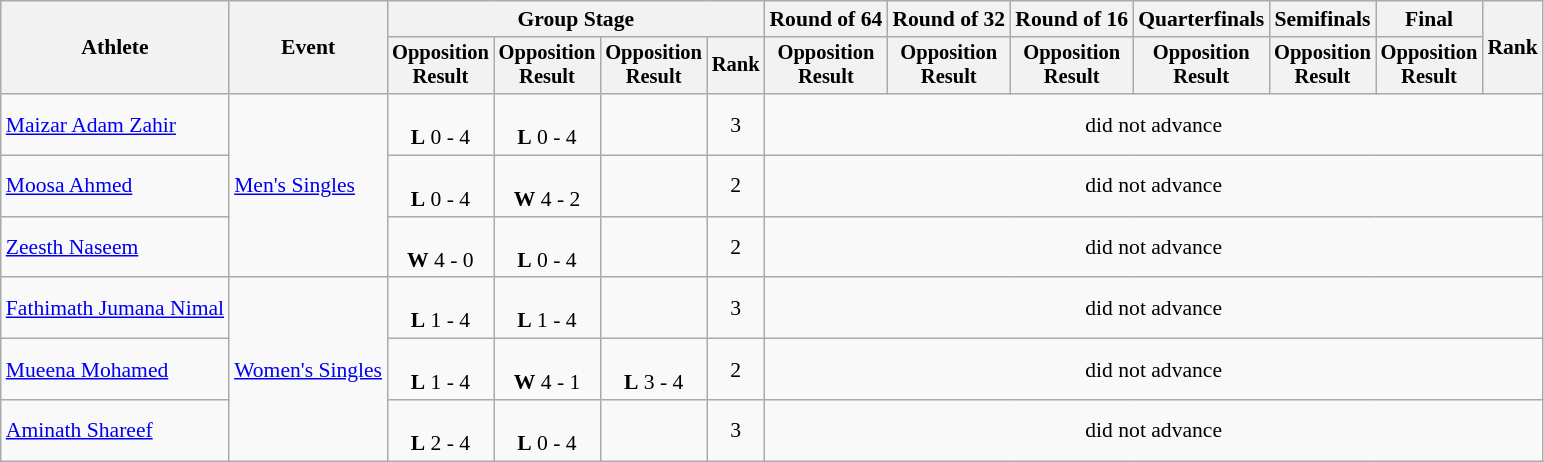<table class="wikitable" style="font-size:90%">
<tr>
<th rowspan=2>Athlete</th>
<th rowspan=2>Event</th>
<th colspan=4>Group Stage</th>
<th>Round of 64</th>
<th>Round of 32</th>
<th>Round of 16</th>
<th>Quarterfinals</th>
<th>Semifinals</th>
<th>Final</th>
<th rowspan=2>Rank</th>
</tr>
<tr style="font-size:95%">
<th>Opposition<br>Result</th>
<th>Opposition<br>Result</th>
<th>Opposition<br>Result</th>
<th>Rank</th>
<th>Opposition<br>Result</th>
<th>Opposition<br>Result</th>
<th>Opposition<br>Result</th>
<th>Opposition<br>Result</th>
<th>Opposition<br>Result</th>
<th>Opposition<br>Result</th>
</tr>
<tr align=center>
<td align=left><a href='#'>Maizar Adam Zahir</a></td>
<td align=left rowspan=3><a href='#'>Men's Singles</a></td>
<td><br><strong>L</strong> 0 - 4</td>
<td><br><strong>L</strong> 0 - 4</td>
<td></td>
<td>3</td>
<td colspan=7>did not advance</td>
</tr>
<tr align=center>
<td align=left><a href='#'>Moosa Ahmed</a></td>
<td><br><strong>L</strong> 0 - 4</td>
<td><br><strong>W</strong> 4 - 2</td>
<td></td>
<td>2</td>
<td colspan=7>did not advance</td>
</tr>
<tr align=center>
<td align=left><a href='#'>Zeesth Naseem</a></td>
<td><br><strong>W</strong> 4 - 0</td>
<td><br><strong>L</strong> 0 - 4</td>
<td></td>
<td>2</td>
<td colspan=7>did not advance</td>
</tr>
<tr align=center>
<td align=left><a href='#'>Fathimath Jumana Nimal</a></td>
<td align=left rowspan=3><a href='#'>Women's Singles</a></td>
<td><br><strong>L</strong> 1 - 4</td>
<td><br><strong>L</strong> 1 - 4</td>
<td></td>
<td>3</td>
<td colspan=7>did not advance</td>
</tr>
<tr align=center>
<td align=left><a href='#'>Mueena Mohamed</a></td>
<td><br><strong>L</strong> 1 - 4</td>
<td><br><strong>W</strong> 4 - 1</td>
<td><br><strong>L</strong> 3 - 4</td>
<td>2</td>
<td colspan=7>did not advance</td>
</tr>
<tr align=center>
<td align=left><a href='#'>Aminath Shareef</a></td>
<td><br><strong>L</strong> 2 - 4</td>
<td><br><strong>L</strong> 0 - 4</td>
<td></td>
<td>3</td>
<td colspan=7>did not advance</td>
</tr>
</table>
